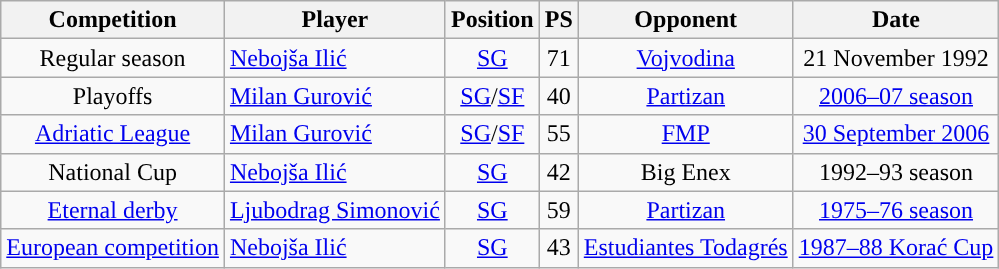<table class="wikitable sortable" style="text-align:center">
<tr>
<th>Competition</th>
<th>Player</th>
<th>Position</th>
<th>PS</th>
<th>Opponent</th>
<th>Date</th>
</tr>
<tr>
<td>Regular season</td>
<td style="text-align:left;"> <a href='#'>Nebojša Ilić</a></td>
<td><a href='#'>SG</a></td>
<td>71</td>
<td><a href='#'>Vojvodina</a></td>
<td>21 November 1992</td>
</tr>
<tr>
<td>Playoffs</td>
<td style="text-align:left;"> <a href='#'>Milan Gurović</a></td>
<td><a href='#'>SG</a>/<a href='#'>SF</a></td>
<td>40</td>
<td><a href='#'>Partizan</a></td>
<td><a href='#'>2006–07 season</a></td>
</tr>
<tr>
<td><a href='#'>Adriatic League</a></td>
<td style="text-align:left;"> <a href='#'>Milan Gurović</a></td>
<td><a href='#'>SG</a>/<a href='#'>SF</a></td>
<td>55</td>
<td><a href='#'>FMP</a></td>
<td><a href='#'>30 September 2006</a></td>
</tr>
<tr>
<td>National Cup</td>
<td style="text-align:left;"> <a href='#'>Nebojša Ilić</a></td>
<td><a href='#'>SG</a></td>
<td>42</td>
<td>Big Enex</td>
<td>1992–93 season</td>
</tr>
<tr>
<td><a href='#'>Eternal derby</a></td>
<td style="text-align:left;"> <a href='#'>Ljubodrag Simonović</a></td>
<td><a href='#'>SG</a></td>
<td>59</td>
<td><a href='#'>Partizan</a></td>
<td><a href='#'>1975–76 season</a></td>
</tr>
<tr>
<td><a href='#'>European competition</a></td>
<td style="text-align:left;"> <a href='#'>Nebojša Ilić</a></td>
<td><a href='#'>SG</a></td>
<td>43</td>
<td><a href='#'>Estudiantes Todagrés</a></td>
<td><a href='#'>1987–88 Korać Cup</a></td>
</tr>
</table>
